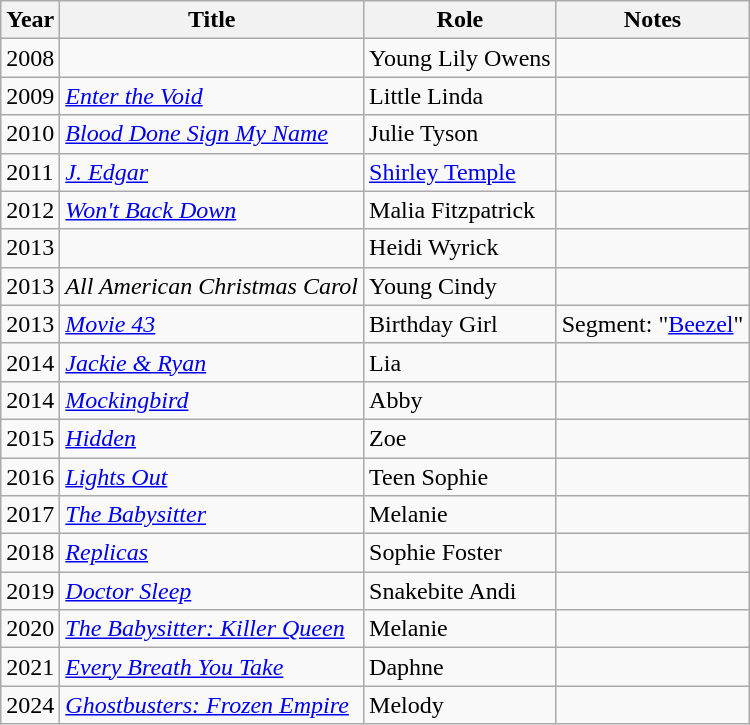<table class="wikitable sortable">
<tr>
<th>Year</th>
<th>Title</th>
<th>Role</th>
<th class="unsortable">Notes</th>
</tr>
<tr>
<td>2008</td>
<td><em></em></td>
<td>Young Lily Owens</td>
<td></td>
</tr>
<tr>
<td>2009</td>
<td><em><a href='#'>Enter the Void</a></em></td>
<td>Little Linda</td>
<td></td>
</tr>
<tr>
<td>2010</td>
<td><em><a href='#'>Blood Done Sign My Name</a></em></td>
<td>Julie Tyson</td>
<td></td>
</tr>
<tr>
<td>2011</td>
<td><em><a href='#'>J. Edgar</a></em></td>
<td><a href='#'>Shirley Temple</a></td>
<td></td>
</tr>
<tr>
<td>2012</td>
<td><em><a href='#'>Won't Back Down</a></em></td>
<td>Malia Fitzpatrick</td>
<td></td>
</tr>
<tr>
<td>2013</td>
<td><em></em></td>
<td>Heidi Wyrick</td>
<td></td>
</tr>
<tr>
<td>2013</td>
<td><em>All American Christmas Carol</em></td>
<td>Young Cindy</td>
<td></td>
</tr>
<tr>
<td>2013</td>
<td><em><a href='#'>Movie 43</a></em></td>
<td>Birthday Girl</td>
<td>Segment: "<a href='#'>Beezel</a>"</td>
</tr>
<tr>
<td>2014</td>
<td><em><a href='#'>Jackie & Ryan</a></em></td>
<td>Lia</td>
<td></td>
</tr>
<tr>
<td>2014</td>
<td><em><a href='#'>Mockingbird</a></em></td>
<td>Abby</td>
<td></td>
</tr>
<tr>
<td>2015</td>
<td><em><a href='#'>Hidden</a></em></td>
<td>Zoe</td>
<td></td>
</tr>
<tr>
<td>2016</td>
<td><em><a href='#'>Lights Out</a></em></td>
<td>Teen Sophie</td>
<td></td>
</tr>
<tr>
<td>2017</td>
<td><em><a href='#'>The Babysitter</a></em></td>
<td>Melanie</td>
<td></td>
</tr>
<tr>
<td>2018</td>
<td><em><a href='#'>Replicas</a></em></td>
<td>Sophie Foster</td>
<td></td>
</tr>
<tr>
<td>2019</td>
<td><em><a href='#'>Doctor Sleep</a></em></td>
<td>Snakebite Andi</td>
<td></td>
</tr>
<tr>
<td>2020</td>
<td><em><a href='#'>The Babysitter: Killer Queen</a></em></td>
<td>Melanie</td>
<td></td>
</tr>
<tr>
<td>2021</td>
<td><em><a href='#'>Every Breath You Take</a></em></td>
<td>Daphne</td>
<td></td>
</tr>
<tr>
<td>2024</td>
<td><em><a href='#'>Ghostbusters: Frozen Empire</a></em></td>
<td>Melody</td>
<td></td>
</tr>
</table>
